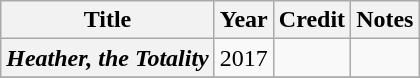<table class="wikitable sortable plainrowheaders">
<tr>
<th scope="col">Title</th>
<th scope="col">Year</th>
<th scope="col">Credit</th>
<th scope="col">Notes</th>
</tr>
<tr>
<th scope="row"><em>Heather, the Totality</em></th>
<td align="center">2017</td>
<td></td>
<td></td>
</tr>
<tr>
</tr>
</table>
